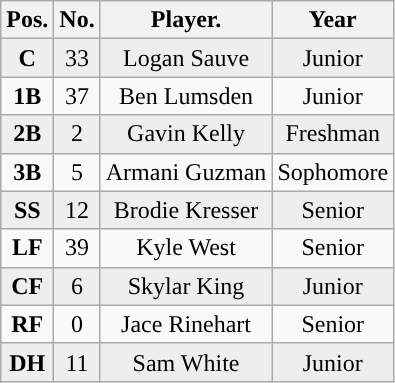<table class="wikitable non-sortable">
<tr>
<th>Pos.</th>
<th>No.</th>
<th>Player.</th>
<th>Year</th>
</tr>
<tr style="background:#eeeeee;text-align:center;">
<td><strong>C</strong></td>
<td>33</td>
<td>Logan Sauve</td>
<td>Junior</td>
</tr>
<tr style="text-align:center;">
<td><strong>1B</strong></td>
<td>37</td>
<td>Ben Lumsden</td>
<td>Junior</td>
</tr>
<tr style="background:#eeeeee;text-align:center;">
<td><strong>2B</strong></td>
<td>2</td>
<td>Gavin Kelly</td>
<td>Freshman</td>
</tr>
<tr style="text-align:center;">
<td><strong>3B</strong></td>
<td>5</td>
<td>Armani Guzman</td>
<td>Sophomore</td>
</tr>
<tr style="background:#eeeeee;text-align:center;">
<td><strong>SS</strong></td>
<td>12</td>
<td>Brodie Kresser</td>
<td>Senior</td>
</tr>
<tr style="text-align:center;">
<td><strong>LF</strong></td>
<td>39</td>
<td>Kyle West</td>
<td>Senior</td>
</tr>
<tr style="background:#eeeeee;text-align:center;">
<td><strong>CF</strong></td>
<td>6</td>
<td>Skylar King</td>
<td>Junior</td>
</tr>
<tr style="text-align:center;">
<td><strong>RF</strong></td>
<td>0</td>
<td>Jace Rinehart</td>
<td>Senior</td>
</tr>
<tr style="background:#eeeeee;text-align:center;">
<td><strong>DH</strong></td>
<td>11</td>
<td>Sam White</td>
<td>Junior</td>
</tr>
</table>
